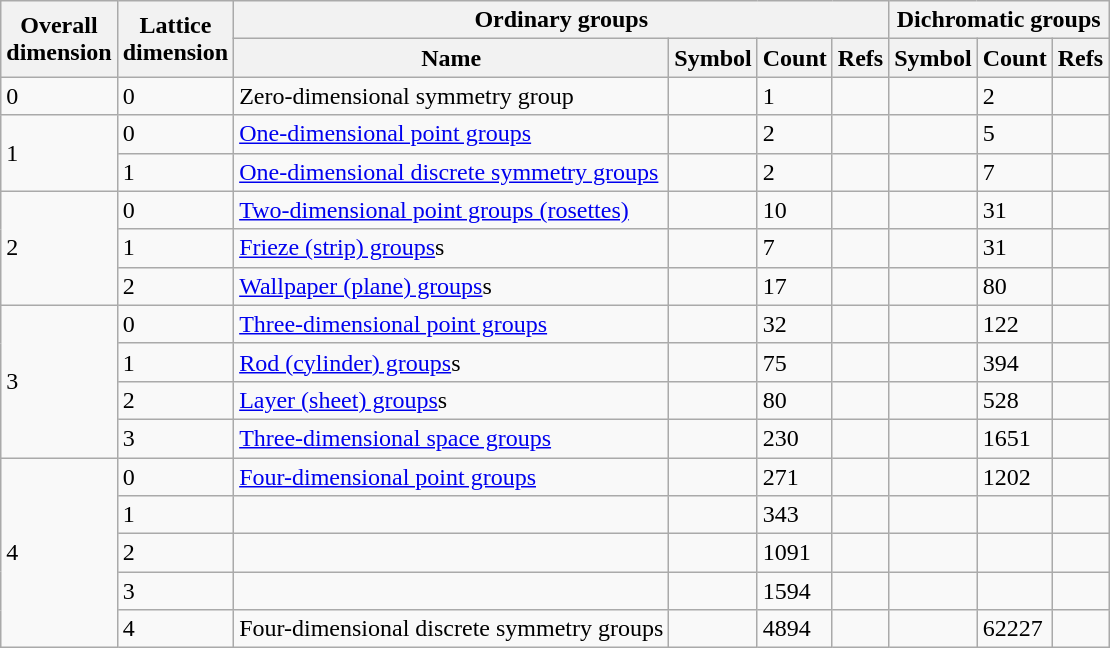<table class="wikitable">
<tr>
<th rowspan=2>Overall <br>dimension</th>
<th rowspan=2>Lattice <br>dimension</th>
<th rowspan=1 colspan=4>Ordinary groups</th>
<th rowspan=1 colspan=3>Dichromatic groups</th>
</tr>
<tr>
<th>Name</th>
<th>Symbol</th>
<th>Count</th>
<th>Refs</th>
<th>Symbol</th>
<th>Count</th>
<th>Refs</th>
</tr>
<tr>
<td>0</td>
<td>0</td>
<td>Zero-dimensional symmetry group</td>
<td></td>
<td>1</td>
<td></td>
<td></td>
<td>2</td>
<td></td>
</tr>
<tr>
<td rowspan=2>1</td>
<td>0</td>
<td><a href='#'>One-dimensional point groups</a></td>
<td></td>
<td>2</td>
<td></td>
<td></td>
<td>5</td>
<td></td>
</tr>
<tr>
<td>1</td>
<td><a href='#'>One-dimensional discrete symmetry groups</a></td>
<td></td>
<td>2</td>
<td></td>
<td></td>
<td>7</td>
<td></td>
</tr>
<tr>
<td rowspan=3>2</td>
<td>0</td>
<td><a href='#'>Two-dimensional point groups (rosettes)</a></td>
<td></td>
<td>10</td>
<td></td>
<td></td>
<td>31</td>
<td></td>
</tr>
<tr>
<td>1</td>
<td><a href='#'>Frieze (strip) groups</a>s</td>
<td></td>
<td>7</td>
<td></td>
<td></td>
<td>31</td>
<td></td>
</tr>
<tr>
<td>2</td>
<td><a href='#'>Wallpaper (plane) groups</a>s</td>
<td></td>
<td>17</td>
<td></td>
<td></td>
<td>80</td>
<td></td>
</tr>
<tr>
<td rowspan=4>3</td>
<td>0</td>
<td><a href='#'>Three-dimensional point groups</a></td>
<td></td>
<td>32</td>
<td></td>
<td></td>
<td>122</td>
<td></td>
</tr>
<tr>
<td>1</td>
<td><a href='#'>Rod (cylinder) groups</a>s</td>
<td></td>
<td>75</td>
<td></td>
<td></td>
<td>394</td>
<td></td>
</tr>
<tr>
<td>2</td>
<td><a href='#'>Layer (sheet) groups</a>s</td>
<td></td>
<td>80</td>
<td></td>
<td></td>
<td>528</td>
<td></td>
</tr>
<tr>
<td>3</td>
<td><a href='#'>Three-dimensional space groups</a></td>
<td></td>
<td>230</td>
<td></td>
<td></td>
<td>1651</td>
<td></td>
</tr>
<tr>
<td rowspan=5>4</td>
<td>0</td>
<td><a href='#'>Four-dimensional point groups</a></td>
<td></td>
<td>271</td>
<td></td>
<td></td>
<td>1202</td>
<td></td>
</tr>
<tr>
<td>1</td>
<td></td>
<td></td>
<td>343</td>
<td></td>
<td></td>
<td></td>
<td></td>
</tr>
<tr>
<td>2</td>
<td></td>
<td></td>
<td>1091</td>
<td></td>
<td></td>
<td></td>
<td></td>
</tr>
<tr>
<td>3</td>
<td></td>
<td></td>
<td>1594</td>
<td></td>
<td></td>
<td></td>
<td></td>
</tr>
<tr>
<td>4</td>
<td>Four-dimensional discrete symmetry groups</td>
<td></td>
<td>4894</td>
<td></td>
<td></td>
<td>62227</td>
<td></td>
</tr>
</table>
